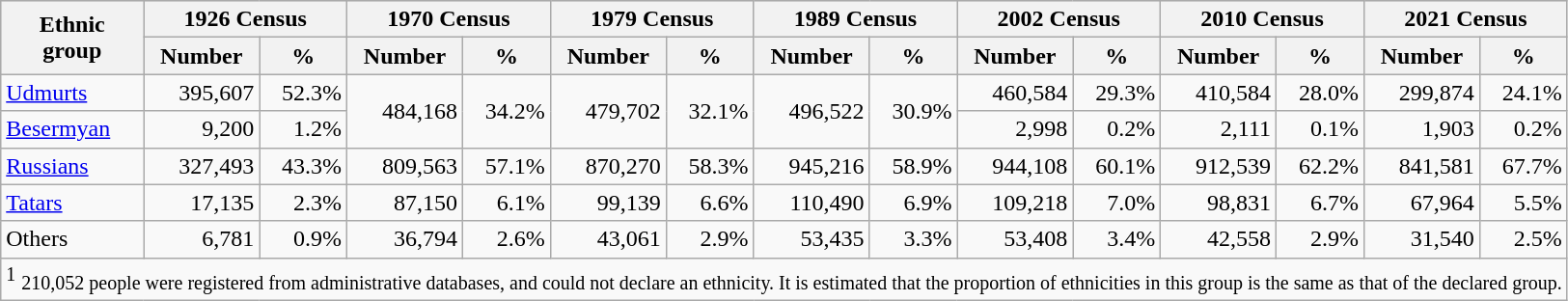<table class="wikitable" style="text-align: right;">
<tr bgcolor="#e0e0e0">
<th rowspan="2">Ethnic<br>group</th>
<th colspan="2">1926 Census</th>
<th colspan="2">1970 Census</th>
<th colspan="2">1979 Census</th>
<th colspan="2">1989 Census</th>
<th colspan="2">2002 Census</th>
<th colspan="2">2010 Census</th>
<th colspan="2">2021 Census</th>
</tr>
<tr bgcolor="#e0e0e0">
<th>Number</th>
<th>%</th>
<th>Number</th>
<th>%</th>
<th>Number</th>
<th>%</th>
<th>Number</th>
<th>%</th>
<th>Number</th>
<th>%</th>
<th>Number</th>
<th>%</th>
<th>Number</th>
<th>%</th>
</tr>
<tr>
<td align="left"><a href='#'>Udmurts</a></td>
<td>395,607</td>
<td>52.3%</td>
<td rowspan="2">484,168</td>
<td rowspan="2">34.2%</td>
<td rowspan="2">479,702</td>
<td rowspan="2">32.1%</td>
<td rowspan="2">496,522</td>
<td rowspan="2">30.9%</td>
<td>460,584</td>
<td>29.3%</td>
<td>410,584</td>
<td>28.0%</td>
<td>299,874</td>
<td>24.1%</td>
</tr>
<tr>
<td align="left"><a href='#'>Besermyan</a></td>
<td>9,200</td>
<td>1.2%</td>
<td>2,998</td>
<td>0.2%</td>
<td>2,111</td>
<td>0.1%</td>
<td>1,903</td>
<td>0.2%</td>
</tr>
<tr>
<td align="left"><a href='#'>Russians</a></td>
<td>327,493</td>
<td>43.3%</td>
<td>809,563</td>
<td>57.1%</td>
<td>870,270</td>
<td>58.3%</td>
<td>945,216</td>
<td>58.9%</td>
<td>944,108</td>
<td>60.1%</td>
<td>912,539</td>
<td>62.2%</td>
<td>841,581</td>
<td>67.7%</td>
</tr>
<tr>
<td align="left"><a href='#'>Tatars</a></td>
<td>17,135</td>
<td>2.3%</td>
<td>87,150</td>
<td>6.1%</td>
<td>99,139</td>
<td>6.6%</td>
<td>110,490</td>
<td>6.9%</td>
<td>109,218</td>
<td>7.0%</td>
<td>98,831</td>
<td>6.7%</td>
<td>67,964</td>
<td>5.5%</td>
</tr>
<tr>
<td align="left">Others</td>
<td>6,781</td>
<td>0.9%</td>
<td>36,794</td>
<td>2.6%</td>
<td>43,061</td>
<td>2.9%</td>
<td>53,435</td>
<td>3.3%</td>
<td>53,408</td>
<td>3.4%</td>
<td>42,558</td>
<td>2.9%</td>
<td>31,540</td>
<td>2.5%</td>
</tr>
<tr>
<td colspan="19" align="left"><sup>1</sup> <small>210,052 people were registered from administrative databases, and could not declare an ethnicity. It is estimated that the proportion of ethnicities in this group is the same as that of the declared group.</small></td>
</tr>
</table>
